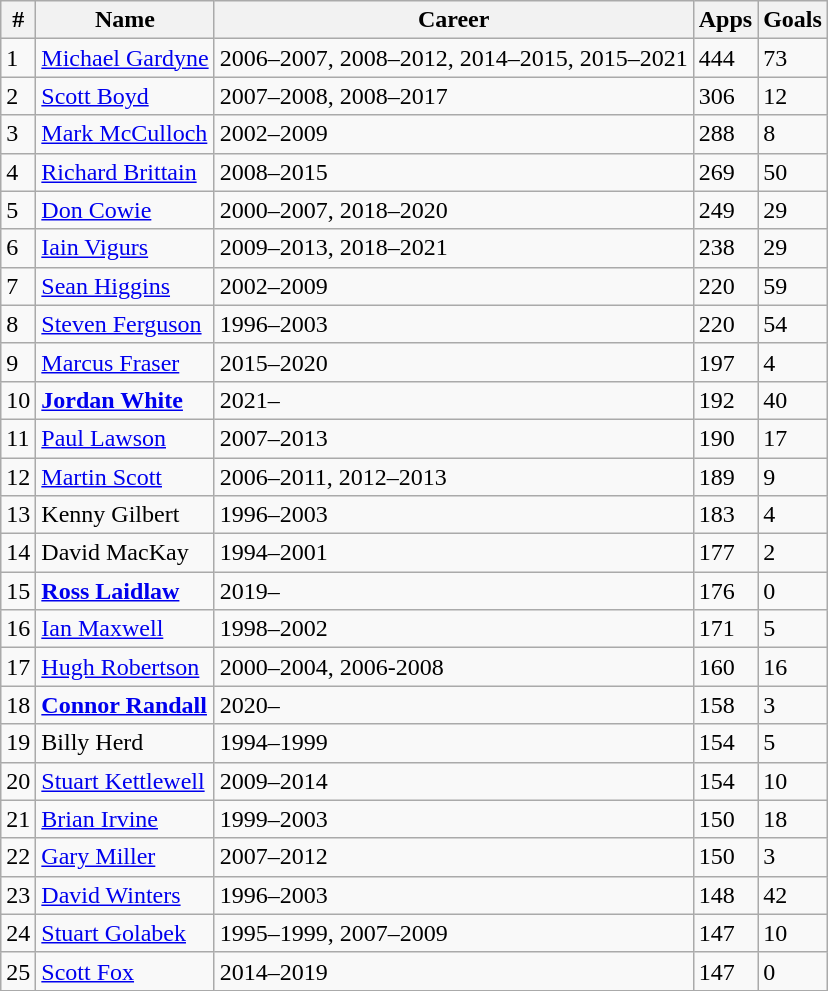<table class="wikitable">
<tr>
<th>#</th>
<th>Name</th>
<th>Career</th>
<th>Apps</th>
<th>Goals</th>
</tr>
<tr>
<td>1</td>
<td> <a href='#'>Michael Gardyne</a></td>
<td>2006–2007, 2008–2012, 2014–2015, 2015–2021</td>
<td>444</td>
<td>73</td>
</tr>
<tr>
<td>2</td>
<td> <a href='#'>Scott Boyd</a></td>
<td>2007–2008, 2008–2017</td>
<td>306</td>
<td>12</td>
</tr>
<tr>
<td>3</td>
<td> <a href='#'>Mark McCulloch</a></td>
<td>2002–2009</td>
<td>288</td>
<td>8</td>
</tr>
<tr>
<td>4</td>
<td> <a href='#'>Richard Brittain</a></td>
<td>2008–2015</td>
<td>269</td>
<td>50</td>
</tr>
<tr>
<td>5</td>
<td> <a href='#'>Don Cowie</a></td>
<td>2000–2007, 2018–2020</td>
<td>249</td>
<td>29</td>
</tr>
<tr>
<td>6</td>
<td> <a href='#'>Iain Vigurs</a></td>
<td>2009–2013, 2018–2021</td>
<td>238</td>
<td>29</td>
</tr>
<tr>
<td>7</td>
<td> <a href='#'>Sean Higgins</a></td>
<td>2002–2009</td>
<td>220</td>
<td>59</td>
</tr>
<tr>
<td>8</td>
<td> <a href='#'>Steven Ferguson</a></td>
<td>1996–2003</td>
<td>220</td>
<td>54</td>
</tr>
<tr>
<td>9</td>
<td> <a href='#'>Marcus Fraser</a></td>
<td>2015–2020</td>
<td>197</td>
<td>4</td>
</tr>
<tr>
<td>10</td>
<td> <strong><a href='#'>Jordan White</a></strong></td>
<td>2021–</td>
<td>192</td>
<td>40</td>
</tr>
<tr>
<td>11</td>
<td> <a href='#'>Paul Lawson</a></td>
<td>2007–2013</td>
<td>190</td>
<td>17</td>
</tr>
<tr>
<td>12</td>
<td> <a href='#'>Martin Scott</a></td>
<td>2006–2011, 2012–2013</td>
<td>189</td>
<td>9</td>
</tr>
<tr>
<td>13</td>
<td> Kenny Gilbert</td>
<td>1996–2003</td>
<td>183</td>
<td>4</td>
</tr>
<tr>
<td>14</td>
<td> David MacKay</td>
<td>1994–2001</td>
<td>177</td>
<td>2</td>
</tr>
<tr>
<td>15</td>
<td> <strong><a href='#'>Ross Laidlaw</a></strong></td>
<td>2019–</td>
<td>176</td>
<td>0</td>
</tr>
<tr>
<td>16</td>
<td> <a href='#'>Ian Maxwell</a></td>
<td>1998–2002</td>
<td>171</td>
<td>5</td>
</tr>
<tr>
<td>17</td>
<td> <a href='#'>Hugh Robertson</a></td>
<td>2000–2004, 2006-2008</td>
<td>160</td>
<td>16</td>
</tr>
<tr>
<td>18</td>
<td> <strong><a href='#'>Connor Randall</a></strong></td>
<td>2020–</td>
<td>158</td>
<td>3</td>
</tr>
<tr>
<td>19</td>
<td> Billy Herd</td>
<td>1994–1999</td>
<td>154</td>
<td>5</td>
</tr>
<tr>
<td>20</td>
<td><a href='#'>Stuart Kettlewell</a></td>
<td>2009–2014</td>
<td>154</td>
<td>10</td>
</tr>
<tr>
<td>21</td>
<td> <a href='#'>Brian Irvine</a></td>
<td>1999–2003</td>
<td>150</td>
<td>18</td>
</tr>
<tr>
<td>22</td>
<td> <a href='#'>Gary Miller</a></td>
<td>2007–2012</td>
<td>150</td>
<td>3</td>
</tr>
<tr>
<td>23</td>
<td> <a href='#'>David Winters</a></td>
<td>1996–2003</td>
<td>148</td>
<td>42</td>
</tr>
<tr>
<td>24</td>
<td> <a href='#'>Stuart Golabek</a></td>
<td>1995–1999, 2007–2009</td>
<td>147</td>
<td>10</td>
</tr>
<tr>
<td>25</td>
<td> <a href='#'>Scott Fox</a></td>
<td>2014–2019</td>
<td>147</td>
<td>0</td>
</tr>
<tr>
</tr>
</table>
